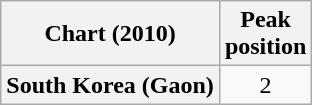<table class="wikitable plainrowheaders">
<tr>
<th scope="col">Chart (2010)</th>
<th scope="col">Peak<br>position</th>
</tr>
<tr>
<th scope="row">South Korea (Gaon)</th>
<td align="center">2</td>
</tr>
</table>
